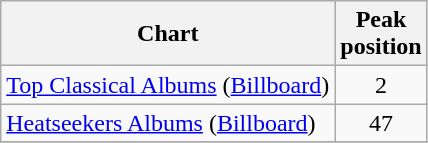<table class="wikitable">
<tr>
<th>Chart</th>
<th>Peak<br>position</th>
</tr>
<tr>
<td><a href='#'>Top Classical Albums</a> (<a href='#'>Billboard</a>)</td>
<td align="center">2</td>
</tr>
<tr>
<td><a href='#'>Heatseekers Albums</a> (<a href='#'>Billboard</a>)</td>
<td align="center">47</td>
</tr>
<tr>
</tr>
</table>
